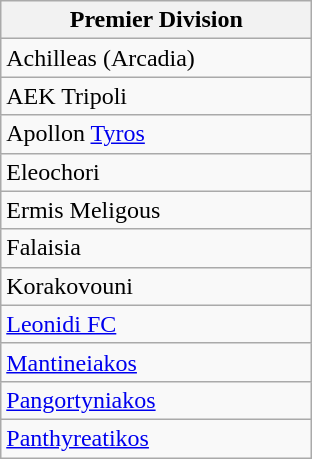<table class="wikitable" style="text-align:left;margin-left:1em;">
<tr>
<th width="200"><strong>Premier Division</strong></th>
</tr>
<tr>
<td>Achilleas (Arcadia)</td>
</tr>
<tr>
<td>AEK Tripoli</td>
</tr>
<tr>
<td>Apollon <a href='#'>Tyros</a></td>
</tr>
<tr>
<td>Eleochori</td>
</tr>
<tr>
<td>Ermis Meligous</td>
</tr>
<tr>
<td>Falaisia</td>
</tr>
<tr>
<td>Korakovouni</td>
</tr>
<tr>
<td><a href='#'>Leonidi FC</a></td>
</tr>
<tr>
<td><a href='#'>Mantineiakos</a></td>
</tr>
<tr>
<td><a href='#'>Pangortyniakos</a></td>
</tr>
<tr>
<td><a href='#'>Panthyreatikos</a></td>
</tr>
</table>
